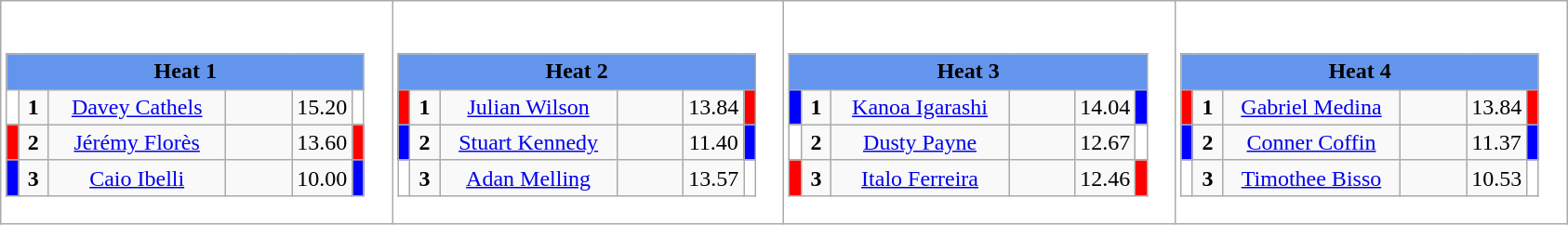<table class="wikitable" style="background:#fff;">
<tr>
<td><div><br><table class="wikitable">
<tr>
<td colspan="6"  style="text-align:center; background:#6495ed;"><strong>Heat 1</strong></td>
</tr>
<tr>
<td style="width:01px; background: #fff;"></td>
<td style="width:14px; text-align:center;"><strong>1</strong></td>
<td style="width:120px; text-align:center;"><a href='#'>Davey Cathels</a></td>
<td style="width:40px; text-align:center;"></td>
<td style="width:20px; text-align:center;">15.20</td>
<td style="width:01px; background: #fff;"></td>
</tr>
<tr>
<td style="width:01px; background: #f00;"></td>
<td style="width:14px; text-align:center;"><strong>2</strong></td>
<td style="width:120px; text-align:center;"><a href='#'>Jérémy Florès</a></td>
<td style="width:40px; text-align:center;"></td>
<td style="width:20px; text-align:center;">13.60</td>
<td style="width:01px; background: #f00;"></td>
</tr>
<tr>
<td style="width:01px; background: #00f;"></td>
<td style="width:14px; text-align:center;"><strong>3</strong></td>
<td style="width:120px; text-align:center;"><a href='#'>Caio Ibelli</a></td>
<td style="width:40px; text-align:center;"></td>
<td style="width:20px; text-align:center;">10.00</td>
<td style="width:01px; background: #00f;"></td>
</tr>
</table>
</div></td>
<td><div><br><table class="wikitable">
<tr>
<td colspan="6"  style="text-align:center; background:#6495ed;"><strong>Heat 2</strong></td>
</tr>
<tr>
<td style="width:01px; background: #f00;"></td>
<td style="width:14px; text-align:center;"><strong>1</strong></td>
<td style="width:120px; text-align:center;"><a href='#'>Julian Wilson</a></td>
<td style="width:40px; text-align:center;"></td>
<td style="width:20px; text-align:center;">13.84</td>
<td style="width:01px; background: #f00;"></td>
</tr>
<tr>
<td style="width:01px; background: #00f;"></td>
<td style="width:14px; text-align:center;"><strong>2</strong></td>
<td style="width:120px; text-align:center;"><a href='#'>Stuart Kennedy</a></td>
<td style="width:40px; text-align:center;"></td>
<td style="width:20px; text-align:center;">11.40</td>
<td style="width:01px; background: #00f;"></td>
</tr>
<tr>
<td style="width:01px; background: #fff;"></td>
<td style="width:14px; text-align:center;"><strong>3</strong></td>
<td style="width:120px; text-align:center;"><a href='#'>Adan Melling</a></td>
<td style="width:40px; text-align:center;"></td>
<td style="width:20px; text-align:center;">13.57</td>
<td style="width:01px; background: #fff;"></td>
</tr>
</table>
</div></td>
<td><div><br><table class="wikitable">
<tr>
<td colspan="6"  style="text-align:center; background:#6495ed;"><strong>Heat 3</strong></td>
</tr>
<tr>
<td style="width:01px; background: #00f;"></td>
<td style="width:14px; text-align:center;"><strong>1</strong></td>
<td style="width:120px; text-align:center;"><a href='#'>Kanoa Igarashi</a></td>
<td style="width:40px; text-align:center;"></td>
<td style="width:20px; text-align:center;">14.04</td>
<td style="width:01px; background: #00f;"></td>
</tr>
<tr>
<td style="width:01px; background: #fff;"></td>
<td style="width:14px; text-align:center;"><strong>2</strong></td>
<td style="width:120px; text-align:center;"><a href='#'>Dusty Payne</a></td>
<td style="width:40px; text-align:center;"></td>
<td style="width:20px; text-align:center;">12.67</td>
<td style="width:01px; background: #fff;"></td>
</tr>
<tr>
<td style="width:01px; background: #f00;"></td>
<td style="width:14px; text-align:center;"><strong>3</strong></td>
<td style="width:120px; text-align:center;"><a href='#'>Italo Ferreira</a></td>
<td style="width:40px; text-align:center;"></td>
<td style="width:20px; text-align:center;">12.46</td>
<td style="width:01px; background: #f00;"></td>
</tr>
</table>
</div></td>
<td><div><br><table class="wikitable">
<tr>
<td colspan="6"  style="text-align:center; background:#6495ed;"><strong>Heat 4</strong></td>
</tr>
<tr>
<td style="width:01px; background: #f00;"></td>
<td style="width:14px; text-align:center;"><strong>1</strong></td>
<td style="width:120px; text-align:center;"><a href='#'>Gabriel Medina</a></td>
<td style="width:40px; text-align:center;"></td>
<td style="width:20px; text-align:center;">13.84</td>
<td style="width:01px; background: #f00;"></td>
</tr>
<tr>
<td style="width:01px; background: #00f;"></td>
<td style="width:14px; text-align:center;"><strong>2</strong></td>
<td style="width:120px; text-align:center;"><a href='#'>Conner Coffin</a></td>
<td style="width:40px; text-align:center;"></td>
<td style="width:20px; text-align:center;">11.37</td>
<td style="width:01px; background: #00f;"></td>
</tr>
<tr>
<td style="width:01px; background: #fff;"></td>
<td style="width:14px; text-align:center;"><strong>3</strong></td>
<td style="width:120px; text-align:center;"><a href='#'>Timothee Bisso</a></td>
<td style="width:40px; text-align:center;"></td>
<td style="width:20px; text-align:center;">10.53</td>
<td style="width:01px; background: #fff;"></td>
</tr>
</table>
</div></td>
</tr>
</table>
